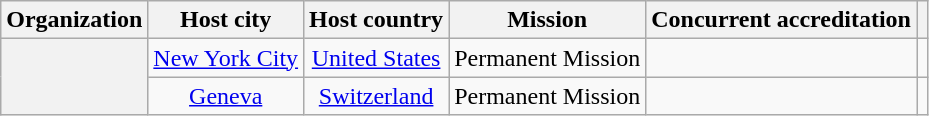<table class="wikitable plainrowheaders" style="text-align:center;">
<tr>
<th scope="col">Organization</th>
<th scope="col">Host city</th>
<th scope="col">Host country</th>
<th scope="col">Mission</th>
<th scope="col">Concurrent accreditation</th>
<th scope="col"></th>
</tr>
<tr>
<th scope="row" rowspan="3"></th>
<td><a href='#'>New York City</a></td>
<td><a href='#'>United States</a></td>
<td>Permanent Mission</td>
<td></td>
<td></td>
</tr>
<tr>
<td><a href='#'>Geneva</a></td>
<td><a href='#'>Switzerland</a></td>
<td>Permanent Mission</td>
<td></td>
<td></td>
</tr>
</table>
